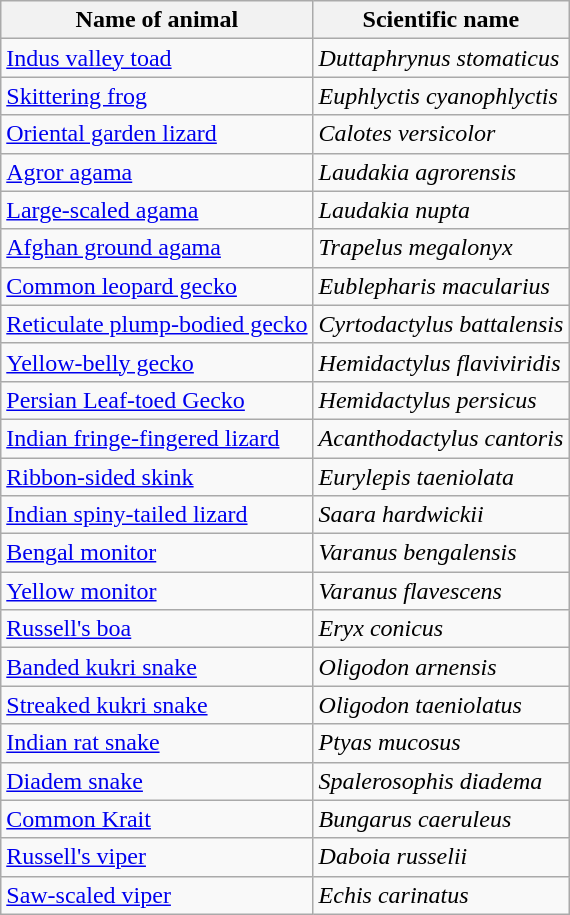<table class="wikitable sortable">
<tr>
<th align=center>Name of animal</th>
<th align=center>Scientific name</th>
</tr>
<tr>
<td><a href='#'>Indus valley toad</a></td>
<td><em>Duttaphrynus stomaticus</em></td>
</tr>
<tr>
<td><a href='#'>Skittering frog</a></td>
<td><em>Euphlyctis cyanophlyctis</em></td>
</tr>
<tr>
<td><a href='#'>Oriental garden lizard</a></td>
<td><em>Calotes versicolor</em></td>
</tr>
<tr>
<td><a href='#'>Agror agama</a></td>
<td><em>Laudakia agrorensis</em></td>
</tr>
<tr>
<td><a href='#'>Large-scaled agama</a></td>
<td><em>Laudakia nupta</em></td>
</tr>
<tr>
<td><a href='#'>Afghan ground agama</a></td>
<td><em>Trapelus megalonyx</em></td>
</tr>
<tr>
<td><a href='#'>Common leopard gecko</a></td>
<td><em>Eublepharis macularius</em></td>
</tr>
<tr>
<td><a href='#'>Reticulate plump-bodied gecko</a></td>
<td><em>Cyrtodactylus battalensis</em></td>
</tr>
<tr>
<td><a href='#'>Yellow-belly gecko</a></td>
<td><em>Hemidactylus flaviviridis</em></td>
</tr>
<tr>
<td><a href='#'>Persian Leaf-toed Gecko</a></td>
<td><em>Hemidactylus persicus</em></td>
</tr>
<tr>
<td><a href='#'>Indian fringe-fingered lizard</a></td>
<td><em>Acanthodactylus cantoris</em></td>
</tr>
<tr>
<td><a href='#'>Ribbon-sided skink</a></td>
<td><em>Eurylepis taeniolata</em></td>
</tr>
<tr>
<td><a href='#'>Indian spiny-tailed lizard</a></td>
<td><em>Saara hardwickii</em></td>
</tr>
<tr>
<td><a href='#'>Bengal monitor</a></td>
<td><em>Varanus bengalensis</em></td>
</tr>
<tr>
<td><a href='#'>Yellow monitor</a></td>
<td><em>Varanus flavescens</em></td>
</tr>
<tr>
<td><a href='#'>Russell's boa</a></td>
<td><em>Eryx conicus</em></td>
</tr>
<tr>
<td><a href='#'>Banded kukri snake</a></td>
<td><em>Oligodon arnensis</em></td>
</tr>
<tr>
<td><a href='#'>Streaked kukri snake</a></td>
<td><em>Oligodon taeniolatus</em></td>
</tr>
<tr>
<td><a href='#'>Indian rat snake</a></td>
<td><em>Ptyas mucosus</em></td>
</tr>
<tr>
<td><a href='#'>Diadem snake</a></td>
<td><em>Spalerosophis diadema</em></td>
</tr>
<tr>
<td><a href='#'>Common Krait</a></td>
<td><em>Bungarus caeruleus</em></td>
</tr>
<tr>
<td><a href='#'>Russell's viper</a></td>
<td><em>Daboia russelii</em></td>
</tr>
<tr>
<td><a href='#'>Saw-scaled viper</a></td>
<td><em>Echis carinatus</em></td>
</tr>
</table>
